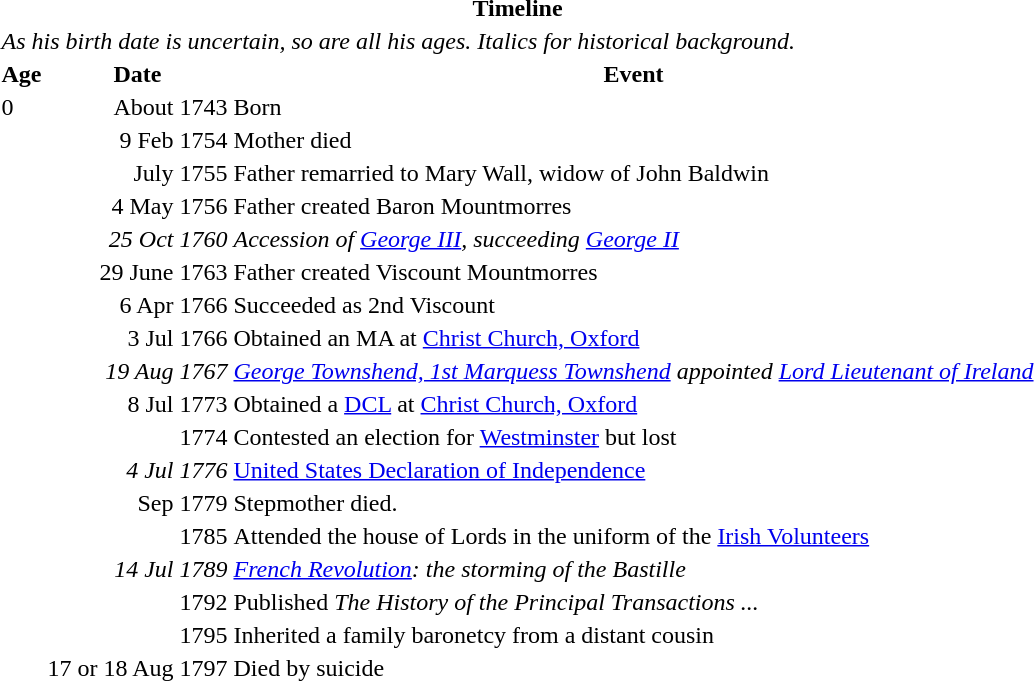<table>
<tr>
<th colspan=3>Timeline</th>
</tr>
<tr>
<td colspan=3><em>As his birth date is uncertain, so are all his ages. Italics for historical background.</em></td>
</tr>
<tr>
<th>Age</th>
<th>Date</th>
<th>Event</th>
</tr>
<tr>
<td>0</td>
<td align=right>About 1743</td>
<td>Born</td>
</tr>
<tr>
<td></td>
<td align=right>9 Feb 1754</td>
<td>Mother died</td>
</tr>
<tr>
<td></td>
<td align=right>July 1755</td>
<td>Father remarried to Mary Wall, widow of John Baldwin</td>
</tr>
<tr>
<td></td>
<td align=right>4 May 1756</td>
<td>Father created Baron Mountmorres</td>
</tr>
<tr>
<td></td>
<td align=right><em>25 Oct 1760</em></td>
<td><em>Accession of <a href='#'>George III</a>, succeeding <a href='#'>George II</a></em></td>
</tr>
<tr>
<td></td>
<td align=right>29 June 1763</td>
<td>Father created Viscount Mountmorres</td>
</tr>
<tr>
<td></td>
<td align=right>6 Apr 1766</td>
<td>Succeeded as 2nd Viscount</td>
</tr>
<tr>
<td></td>
<td align=right>3 Jul 1766</td>
<td>Obtained an MA at <a href='#'>Christ Church, Oxford</a></td>
</tr>
<tr>
<td></td>
<td align=right><em>19 Aug 1767</em></td>
<td><em><a href='#'>George Townshend, 1st Marquess Townshend</a> appointed <a href='#'>Lord Lieutenant of Ireland</a></em></td>
</tr>
<tr>
<td></td>
<td align=right>8 Jul 1773</td>
<td>Obtained a <a href='#'>DCL</a> at <a href='#'>Christ Church, Oxford</a></td>
</tr>
<tr>
<td></td>
<td align=right>1774</td>
<td>Contested an election for <a href='#'>Westminster</a> but lost</td>
</tr>
<tr>
<td></td>
<td align=right><em>4 Jul 1776</em></td>
<td><a href='#'>United States Declaration of Independence</a></td>
</tr>
<tr>
<td></td>
<td align=right>Sep 1779</td>
<td>Stepmother died.</td>
</tr>
<tr>
<td></td>
<td align=right>1785</td>
<td>Attended the house of Lords in the uniform of the <a href='#'>Irish Volunteers</a></td>
</tr>
<tr>
<td></td>
<td align=right><em>14 Jul 1789</em></td>
<td><em><a href='#'>French Revolution</a>: the storming of the Bastille</em></td>
</tr>
<tr>
<td></td>
<td align=right>1792</td>
<td>Published <em>The History of the Principal Transactions ...</em></td>
</tr>
<tr>
<td></td>
<td align=right>1795</td>
<td>Inherited a family baronetcy from a distant cousin</td>
</tr>
<tr>
<td></td>
<td align=right>17 or 18 Aug 1797</td>
<td>Died by suicide</td>
</tr>
</table>
